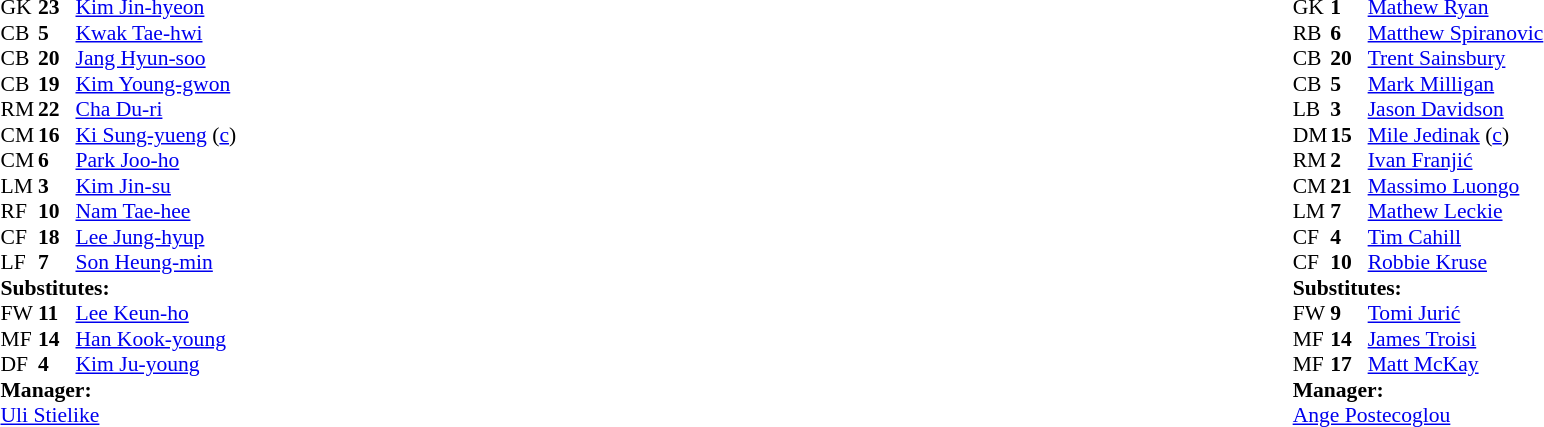<table width="100%">
<tr>
<td valign="top" width="40%"><br><table style="font-size:90%;" cellspacing="0" cellpadding="0">
<tr>
<th width="25"></th>
<th width="25"></th>
</tr>
<tr>
<td>GK</td>
<td><strong>23</strong></td>
<td><a href='#'>Kim Jin-hyeon</a></td>
</tr>
<tr>
<td>CB</td>
<td><strong>5</strong></td>
<td><a href='#'>Kwak Tae-hwi</a></td>
</tr>
<tr>
<td>CB</td>
<td><strong>20</strong></td>
<td><a href='#'>Jang Hyun-soo</a></td>
</tr>
<tr>
<td>CB</td>
<td><strong>19</strong></td>
<td><a href='#'>Kim Young-gwon</a></td>
</tr>
<tr>
<td>RM</td>
<td><strong>22</strong></td>
<td><a href='#'>Cha Du-ri</a></td>
</tr>
<tr>
<td>CM</td>
<td><strong>16</strong></td>
<td><a href='#'>Ki Sung-yueng</a> (<a href='#'>c</a>)</td>
</tr>
<tr>
<td>CM</td>
<td><strong>6</strong></td>
<td><a href='#'>Park Joo-ho</a></td>
<td></td>
<td></td>
</tr>
<tr>
<td>LM</td>
<td><strong>3</strong></td>
<td><a href='#'>Kim Jin-su</a></td>
</tr>
<tr>
<td>RF</td>
<td><strong>10</strong></td>
<td><a href='#'>Nam Tae-hee</a></td>
<td></td>
<td></td>
</tr>
<tr>
<td>CF</td>
<td><strong>18</strong></td>
<td><a href='#'>Lee Jung-hyup</a></td>
<td></td>
<td></td>
</tr>
<tr>
<td>LF</td>
<td><strong>7</strong></td>
<td><a href='#'>Son Heung-min</a></td>
</tr>
<tr>
<td colspan=3><strong>Substitutes:</strong></td>
</tr>
<tr>
<td>FW</td>
<td><strong>11</strong></td>
<td><a href='#'>Lee Keun-ho</a></td>
<td></td>
<td></td>
</tr>
<tr>
<td>MF</td>
<td><strong>14</strong></td>
<td><a href='#'>Han Kook-young</a></td>
<td></td>
<td></td>
</tr>
<tr>
<td>DF</td>
<td><strong>4</strong></td>
<td><a href='#'>Kim Ju-young</a></td>
<td></td>
<td></td>
</tr>
<tr>
<td colspan=3><strong>Manager:</strong></td>
</tr>
<tr>
<td colspan=4> <a href='#'>Uli Stielike</a></td>
</tr>
</table>
</td>
<td valign="top"></td>
<td valign="top" width="50%"><br><table style="font-size:90%;" cellspacing="0" cellpadding="0" align="center">
<tr>
<th width=25></th>
<th width=25></th>
</tr>
<tr>
<td>GK</td>
<td><strong>1</strong></td>
<td><a href='#'>Mathew Ryan</a></td>
</tr>
<tr>
<td>RB</td>
<td><strong>6</strong></td>
<td><a href='#'>Matthew Spiranovic</a></td>
<td></td>
</tr>
<tr>
<td>CB</td>
<td><strong>20</strong></td>
<td><a href='#'>Trent Sainsbury</a></td>
</tr>
<tr>
<td>CB</td>
<td><strong>5</strong></td>
<td><a href='#'>Mark Milligan</a></td>
</tr>
<tr>
<td>LB</td>
<td><strong>3</strong></td>
<td><a href='#'>Jason Davidson</a></td>
<td></td>
</tr>
<tr>
<td>DM</td>
<td><strong>15</strong></td>
<td><a href='#'>Mile Jedinak</a> (<a href='#'>c</a>)</td>
<td></td>
</tr>
<tr>
<td>RM</td>
<td><strong>2</strong></td>
<td><a href='#'>Ivan Franjić</a></td>
<td></td>
<td></td>
</tr>
<tr>
<td>CM</td>
<td><strong>21</strong></td>
<td><a href='#'>Massimo Luongo</a></td>
</tr>
<tr>
<td>LM</td>
<td><strong>7</strong></td>
<td><a href='#'>Mathew Leckie</a></td>
</tr>
<tr>
<td>CF</td>
<td><strong>4</strong></td>
<td><a href='#'>Tim Cahill</a></td>
<td></td>
<td></td>
</tr>
<tr>
<td>CF</td>
<td><strong>10</strong></td>
<td><a href='#'>Robbie Kruse</a></td>
<td></td>
<td></td>
</tr>
<tr>
<td colspan=3><strong>Substitutes:</strong></td>
</tr>
<tr>
<td>FW</td>
<td><strong>9</strong></td>
<td><a href='#'>Tomi Jurić</a></td>
<td></td>
<td></td>
</tr>
<tr>
<td>MF</td>
<td><strong>14</strong></td>
<td><a href='#'>James Troisi</a></td>
<td></td>
<td></td>
</tr>
<tr>
<td>MF</td>
<td><strong>17</strong></td>
<td><a href='#'>Matt McKay</a></td>
<td></td>
<td></td>
</tr>
<tr>
<td colspan=3><strong>Manager:</strong></td>
</tr>
<tr>
<td colspan=4><a href='#'>Ange Postecoglou</a></td>
</tr>
</table>
</td>
</tr>
</table>
